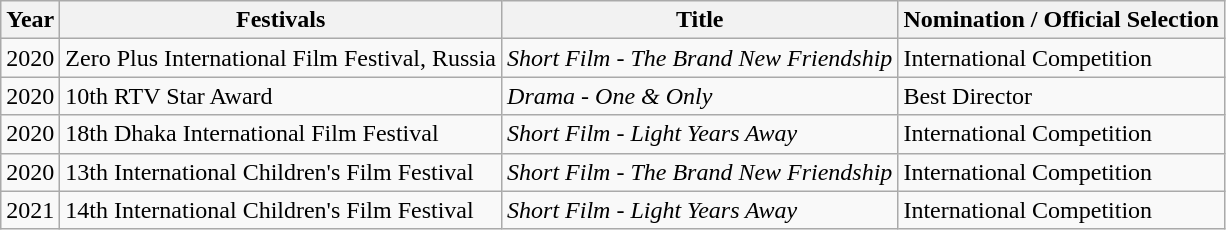<table class="wikitable">
<tr>
<th>Year</th>
<th>Festivals</th>
<th>Title</th>
<th>Nomination / Official Selection</th>
</tr>
<tr>
<td>2020</td>
<td>Zero Plus International Film Festival, Russia</td>
<td><em>Short Film - The Brand New Friendship</em></td>
<td>International Competition</td>
</tr>
<tr>
<td>2020</td>
<td>10th RTV Star Award</td>
<td><em>Drama - One & Only</em></td>
<td>Best Director</td>
</tr>
<tr>
<td>2020</td>
<td>18th Dhaka International Film Festival</td>
<td><em>Short Film - Light Years Away</em></td>
<td>International Competition</td>
</tr>
<tr>
<td>2020</td>
<td>13th International Children's Film Festival</td>
<td><em>Short Film - The Brand New Friendship</em></td>
<td>International Competition</td>
</tr>
<tr>
<td>2021</td>
<td>14th International Children's Film Festival</td>
<td><em>Short Film - Light Years Away</em></td>
<td>International Competition</td>
</tr>
</table>
